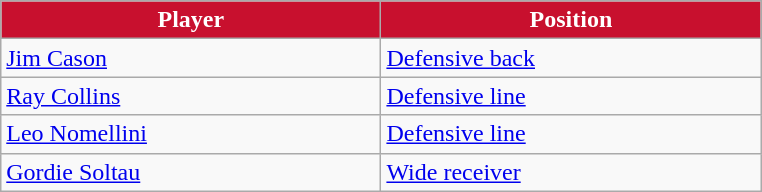<table class="wikitable">
<tr align="center">
<th style="color:#FFFFFF; background:#C8102E;" width="21.0%">Player</th>
<th style="color:#FFFFFF; background:#C8102E;" width="21.0%">Position</th>
</tr>
<tr>
<td><a href='#'>Jim Cason</a></td>
<td><a href='#'>Defensive back</a></td>
</tr>
<tr>
<td><a href='#'>Ray Collins</a></td>
<td><a href='#'>Defensive line</a></td>
</tr>
<tr>
<td><a href='#'>Leo Nomellini</a></td>
<td><a href='#'>Defensive line</a></td>
</tr>
<tr>
<td><a href='#'>Gordie Soltau</a></td>
<td><a href='#'>Wide receiver</a></td>
</tr>
</table>
